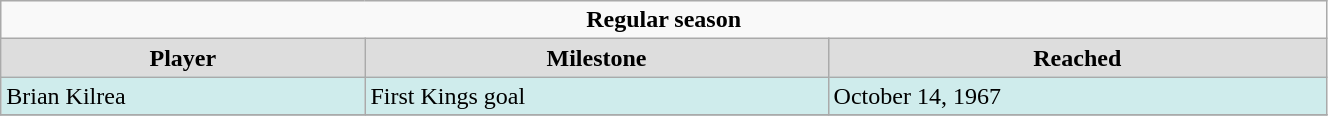<table class="wikitable" width="70%">
<tr>
<td colspan="10" align="center"><strong>Regular season</strong></td>
</tr>
<tr align="center"  bgcolor="#dddddd">
<td><strong>Player</strong></td>
<td><strong>Milestone</strong></td>
<td><strong>Reached</strong></td>
</tr>
<tr bgcolor="#CFECEC">
<td>Brian Kilrea</td>
<td>First Kings goal</td>
<td>October 14, 1967</td>
</tr>
<tr>
</tr>
</table>
